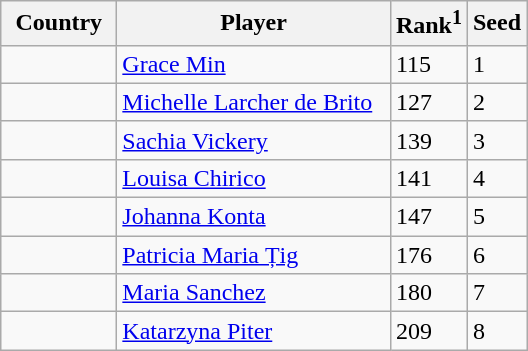<table class="sortable wikitable">
<tr>
<th width="70">Country</th>
<th width="175">Player</th>
<th>Rank<sup>1</sup></th>
<th>Seed</th>
</tr>
<tr>
<td></td>
<td><a href='#'>Grace Min</a></td>
<td>115</td>
<td>1</td>
</tr>
<tr>
<td></td>
<td><a href='#'>Michelle Larcher de Brito</a></td>
<td>127</td>
<td>2</td>
</tr>
<tr>
<td></td>
<td><a href='#'>Sachia Vickery</a></td>
<td>139</td>
<td>3</td>
</tr>
<tr>
<td></td>
<td><a href='#'>Louisa Chirico</a></td>
<td>141</td>
<td>4</td>
</tr>
<tr>
<td></td>
<td><a href='#'>Johanna Konta</a></td>
<td>147</td>
<td>5</td>
</tr>
<tr>
<td></td>
<td><a href='#'>Patricia Maria Țig</a></td>
<td>176</td>
<td>6</td>
</tr>
<tr>
<td></td>
<td><a href='#'>Maria Sanchez</a></td>
<td>180</td>
<td>7</td>
</tr>
<tr>
<td></td>
<td><a href='#'>Katarzyna Piter</a></td>
<td>209</td>
<td>8</td>
</tr>
</table>
